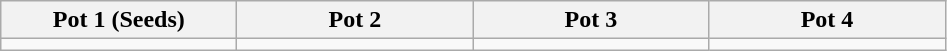<table class="wikitable">
<tr>
<th width=150>Pot 1 (Seeds)</th>
<th width=150>Pot 2</th>
<th width=150>Pot 3</th>
<th width=150>Pot 4</th>
</tr>
<tr>
<td valign=top></td>
<td valign=top></td>
<td valign=top></td>
<td valign=top></td>
</tr>
</table>
